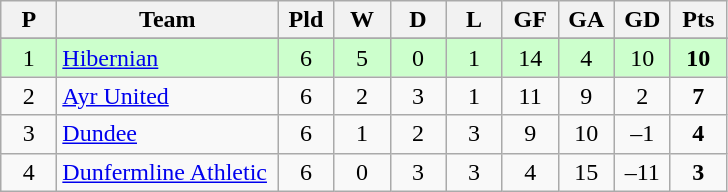<table class="wikitable" style="text-align: center;">
<tr>
<th width=30>P</th>
<th width=140>Team</th>
<th width=30>Pld</th>
<th width=30>W</th>
<th width=30>D</th>
<th width=30>L</th>
<th width=30>GF</th>
<th width=30>GA</th>
<th width=30>GD</th>
<th width=30>Pts</th>
</tr>
<tr>
</tr>
<tr style="background:#ccffcc;">
<td>1</td>
<td align=left><a href='#'>Hibernian</a></td>
<td>6</td>
<td>5</td>
<td>0</td>
<td>1</td>
<td>14</td>
<td>4</td>
<td>10</td>
<td><strong>10</strong></td>
</tr>
<tr>
<td>2</td>
<td align=left><a href='#'>Ayr United</a></td>
<td>6</td>
<td>2</td>
<td>3</td>
<td>1</td>
<td>11</td>
<td>9</td>
<td>2</td>
<td><strong>7</strong></td>
</tr>
<tr>
<td>3</td>
<td align=left><a href='#'>Dundee</a></td>
<td>6</td>
<td>1</td>
<td>2</td>
<td>3</td>
<td>9</td>
<td>10</td>
<td>–1</td>
<td><strong>4</strong></td>
</tr>
<tr>
<td>4</td>
<td align=left><a href='#'>Dunfermline Athletic</a></td>
<td>6</td>
<td>0</td>
<td>3</td>
<td>3</td>
<td>4</td>
<td>15</td>
<td>–11</td>
<td><strong>3</strong></td>
</tr>
</table>
